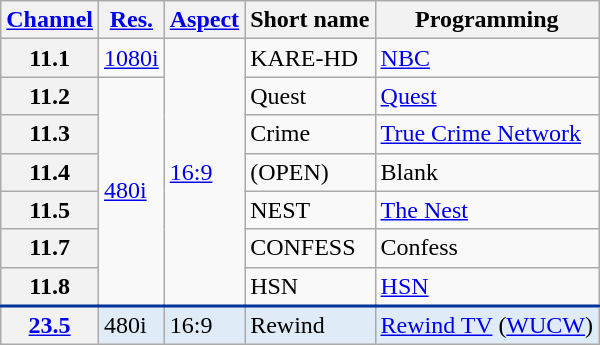<table class="wikitable">
<tr>
<th scope = "col"><a href='#'>Channel</a></th>
<th scope = "col"><a href='#'>Res.</a></th>
<th scope = "col"><a href='#'>Aspect</a></th>
<th scope = "col">Short name</th>
<th scope = "col">Programming</th>
</tr>
<tr>
<th scope = "row">11.1</th>
<td><a href='#'>1080i</a></td>
<td rowspan=7><a href='#'>16:9</a></td>
<td>KARE-HD</td>
<td><a href='#'>NBC</a></td>
</tr>
<tr>
<th scope = "row">11.2</th>
<td rowspan=6><a href='#'>480i</a></td>
<td>Quest</td>
<td><a href='#'>Quest</a></td>
</tr>
<tr>
<th scope = "row">11.3</th>
<td>Crime</td>
<td><a href='#'>True Crime Network</a></td>
</tr>
<tr>
<th scope = "row">11.4</th>
<td>(OPEN)</td>
<td>Blank</td>
</tr>
<tr>
<th scope = "row">11.5</th>
<td>NEST</td>
<td><a href='#'>The Nest</a></td>
</tr>
<tr>
<th scope = "row">11.7</th>
<td>CONFESS</td>
<td>Confess</td>
</tr>
<tr>
<th scope = "row">11.8</th>
<td>HSN</td>
<td><a href='#'>HSN</a></td>
</tr>
<tr style="background-color:#DFEBF6; border-top: 2px solid #003399;">
<th scope="row"><a href='#'>23.5</a></th>
<td>480i</td>
<td>16:9</td>
<td>Rewind</td>
<td><a href='#'>Rewind TV</a> (<a href='#'>WUCW</a>)</td>
</tr>
</table>
